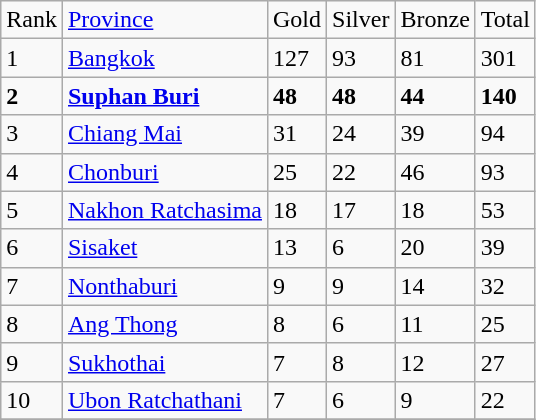<table class="wikitable">
<tr>
<td>Rank</td>
<td><a href='#'>Province</a></td>
<td>Gold</td>
<td>Silver</td>
<td>Bronze</td>
<td>Total</td>
</tr>
<tr>
<td>1</td>
<td><a href='#'>Bangkok</a></td>
<td>127</td>
<td>93</td>
<td>81</td>
<td>301</td>
</tr>
<tr>
<td><strong>2</strong></td>
<td><strong><a href='#'>Suphan Buri</a></strong></td>
<td><strong>48</strong></td>
<td><strong>48</strong></td>
<td><strong>44</strong></td>
<td><strong>140</strong></td>
</tr>
<tr>
<td>3</td>
<td><a href='#'>Chiang Mai</a></td>
<td>31</td>
<td>24</td>
<td>39</td>
<td>94</td>
</tr>
<tr>
<td>4</td>
<td><a href='#'>Chonburi</a></td>
<td>25</td>
<td>22</td>
<td>46</td>
<td>93</td>
</tr>
<tr>
<td>5</td>
<td><a href='#'>Nakhon Ratchasima</a></td>
<td>18</td>
<td>17</td>
<td>18</td>
<td>53</td>
</tr>
<tr>
<td>6</td>
<td><a href='#'>Sisaket</a></td>
<td>13</td>
<td>6</td>
<td>20</td>
<td>39</td>
</tr>
<tr>
<td>7</td>
<td><a href='#'>Nonthaburi</a></td>
<td>9</td>
<td>9</td>
<td>14</td>
<td>32</td>
</tr>
<tr>
<td>8</td>
<td><a href='#'>Ang Thong</a></td>
<td>8</td>
<td>6</td>
<td>11</td>
<td>25</td>
</tr>
<tr>
<td>9</td>
<td><a href='#'>Sukhothai</a></td>
<td>7</td>
<td>8</td>
<td>12</td>
<td>27</td>
</tr>
<tr>
<td>10</td>
<td><a href='#'>Ubon Ratchathani</a></td>
<td>7</td>
<td>6</td>
<td>9</td>
<td>22</td>
</tr>
<tr>
</tr>
</table>
